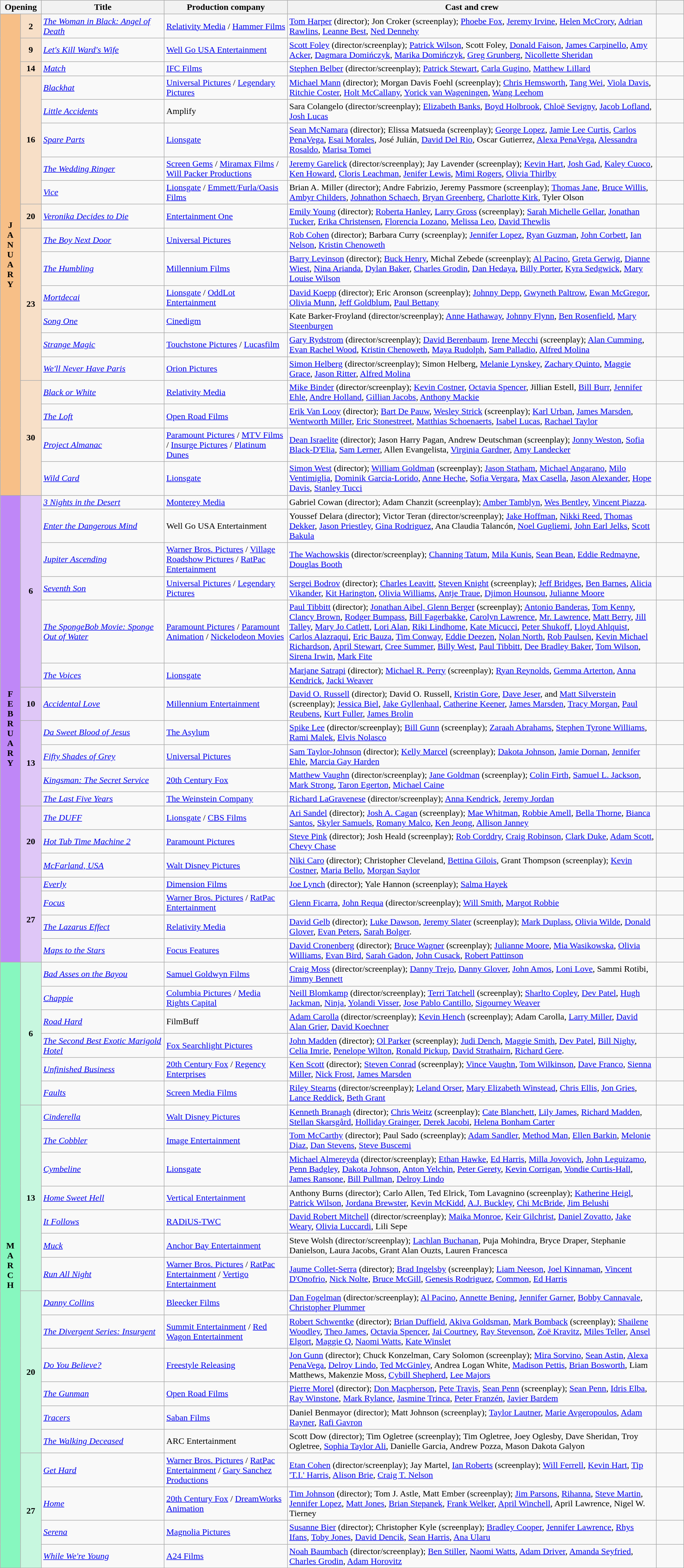<table class="wikitable sortable">
<tr>
<th colspan="2" style="width:6%;">Opening</th>
<th style="width:18%;">Title</th>
<th style="width:18%;">Production company</th>
<th>Cast and crew</th>
<th style="width:4%;"  class="unsortable"></th>
</tr>
<tr>
<th rowspan="19" style="text-align:center; background:#f7bf87">J<br>A<br>N<br>U<br>A<br>R<br>Y</th>
<td rowspan="1" style="text-align:center; background:#f7dfc7"><strong>2</strong></td>
<td><em><a href='#'>The Woman in Black: Angel of Death</a></em></td>
<td><a href='#'>Relativity Media</a> /  <a href='#'>Hammer Films</a></td>
<td><a href='#'>Tom Harper</a> (director); Jon Croker (screenplay); <a href='#'>Phoebe Fox</a>, <a href='#'>Jeremy Irvine</a>, <a href='#'>Helen McCrory</a>, <a href='#'>Adrian Rawlins</a>, <a href='#'>Leanne Best</a>, <a href='#'>Ned Dennehy</a></td>
<td style="text-align:center;"></td>
</tr>
<tr>
<td rowspan="1" style="text-align:center; background:#f7dfc7"><strong>9</strong></td>
<td><em><a href='#'>Let's Kill Ward's Wife</a></em></td>
<td><a href='#'>Well Go USA Entertainment</a></td>
<td><a href='#'>Scott Foley</a> (director/screenplay); <a href='#'>Patrick Wilson</a>, Scott Foley, <a href='#'>Donald Faison</a>, <a href='#'>James Carpinello</a>, <a href='#'>Amy Acker</a>, <a href='#'>Dagmara Domińczyk</a>, <a href='#'>Marika Domińczyk</a>, <a href='#'>Greg Grunberg</a>, <a href='#'>Nicollette Sheridan</a></td>
<td style="text-align:center;"></td>
</tr>
<tr>
<td rowspan="1" style="text-align:center; background:#f7dfc7"><strong>14</strong></td>
<td><em><a href='#'>Match</a></em></td>
<td><a href='#'>IFC Films</a></td>
<td><a href='#'>Stephen Belber</a> (director/screenplay); <a href='#'>Patrick Stewart</a>, <a href='#'>Carla Gugino</a>, <a href='#'>Matthew Lillard</a></td>
<td style="text-align:center;"></td>
</tr>
<tr>
<td rowspan="5" style="text-align:center; background:#f7dfc7"><strong>16</strong></td>
<td><em><a href='#'>Blackhat</a></em></td>
<td><a href='#'>Universal Pictures</a> / <a href='#'>Legendary Pictures</a></td>
<td><a href='#'>Michael Mann</a> (director); Morgan Davis Foehl (screenplay); <a href='#'>Chris Hemsworth</a>, <a href='#'>Tang Wei</a>, <a href='#'>Viola Davis</a>, <a href='#'>Ritchie Coster</a>, <a href='#'>Holt McCallany</a>, <a href='#'>Yorick van Wageningen</a>, <a href='#'>Wang Leehom</a></td>
<td style="text-align:center;"></td>
</tr>
<tr>
<td><em><a href='#'>Little Accidents</a></em></td>
<td>Amplify</td>
<td>Sara Colangelo (director/screenplay); <a href='#'>Elizabeth Banks</a>, <a href='#'>Boyd Holbrook</a>, <a href='#'>Chloë Sevigny</a>, <a href='#'>Jacob Lofland</a>, <a href='#'>Josh Lucas</a></td>
<td style="text-align:center;"></td>
</tr>
<tr>
<td><em><a href='#'>Spare Parts</a></em></td>
<td><a href='#'>Lionsgate</a></td>
<td><a href='#'>Sean McNamara</a> (director); Elissa Matsueda (screenplay); <a href='#'>George Lopez</a>, <a href='#'>Jamie Lee Curtis</a>, <a href='#'>Carlos PenaVega</a>, <a href='#'>Esai Morales</a>, José Julián, <a href='#'>David Del Rio</a>, Oscar Gutierrez, <a href='#'>Alexa PenaVega</a>, <a href='#'>Alessandra Rosaldo</a>, <a href='#'>Marisa Tomei</a></td>
<td style="text-align:center;"></td>
</tr>
<tr>
<td><em><a href='#'>The Wedding Ringer</a></em></td>
<td><a href='#'>Screen Gems</a> / <a href='#'>Miramax Films</a> / <a href='#'>Will Packer Productions</a></td>
<td><a href='#'>Jeremy Garelick</a> (director/screenplay); Jay Lavender (screenplay); <a href='#'>Kevin Hart</a>, <a href='#'>Josh Gad</a>, <a href='#'>Kaley Cuoco</a>, <a href='#'>Ken Howard</a>, <a href='#'>Cloris Leachman</a>, <a href='#'>Jenifer Lewis</a>, <a href='#'>Mimi Rogers</a>, <a href='#'>Olivia Thirlby</a></td>
<td style="text-align:center;"></td>
</tr>
<tr>
<td><em><a href='#'>Vice</a></em></td>
<td><a href='#'>Lionsgate</a> / <a href='#'>Emmett/Furla/Oasis Films</a></td>
<td>Brian A. Miller (director); Andre Fabrizio, Jeremy Passmore (screenplay); <a href='#'>Thomas Jane</a>, <a href='#'>Bruce Willis</a>, <a href='#'>Ambyr Childers</a>, <a href='#'>Johnathon Schaech</a>, <a href='#'>Bryan Greenberg</a>, <a href='#'>Charlotte Kirk</a>, Tyler Olson</td>
<td style="text-align:center;"></td>
</tr>
<tr>
<td rowspan="1" style="text-align:center; background:#f7dfc7"><strong>20</strong></td>
<td><em><a href='#'>Veronika Decides to Die</a></em></td>
<td><a href='#'>Entertainment One</a></td>
<td><a href='#'>Emily Young</a> (director); <a href='#'>Roberta Hanley</a>, <a href='#'>Larry Gross</a> (screenplay); <a href='#'>Sarah Michelle Gellar</a>, <a href='#'>Jonathan Tucker</a>, <a href='#'>Erika Christensen</a>, <a href='#'>Florencia Lozano</a>, <a href='#'>Melissa Leo</a>, <a href='#'>David Thewlis</a></td>
<td style="text-align:center;"></td>
</tr>
<tr>
<td rowspan="6" style="text-align:center; background:#f7dfc7"><strong>23</strong></td>
<td><em><a href='#'>The Boy Next Door</a></em></td>
<td><a href='#'>Universal Pictures</a></td>
<td><a href='#'>Rob Cohen</a> (director); Barbara Curry (screenplay); <a href='#'>Jennifer Lopez</a>, <a href='#'>Ryan Guzman</a>, <a href='#'>John Corbett</a>, <a href='#'>Ian Nelson</a>, <a href='#'>Kristin Chenoweth</a></td>
<td style="text-align:center;"></td>
</tr>
<tr>
<td><em><a href='#'>The Humbling</a></em></td>
<td><a href='#'>Millennium Films</a></td>
<td><a href='#'>Barry Levinson</a> (director); <a href='#'>Buck Henry</a>, Michal Zebede (screenplay); <a href='#'>Al Pacino</a>, <a href='#'>Greta Gerwig</a>, <a href='#'>Dianne Wiest</a>, <a href='#'>Nina Arianda</a>, <a href='#'>Dylan Baker</a>, <a href='#'>Charles Grodin</a>, <a href='#'>Dan Hedaya</a>, <a href='#'>Billy Porter</a>, <a href='#'>Kyra Sedgwick</a>, <a href='#'>Mary Louise Wilson</a></td>
<td style="text-align:center;"></td>
</tr>
<tr>
<td><em><a href='#'>Mortdecai</a></em></td>
<td><a href='#'>Lionsgate</a> / <a href='#'>OddLot Entertainment</a></td>
<td><a href='#'>David Koepp</a> (director); Eric Aronson (screenplay); <a href='#'>Johnny Depp</a>, <a href='#'>Gwyneth Paltrow</a>, <a href='#'>Ewan McGregor</a>, <a href='#'>Olivia Munn</a>, <a href='#'>Jeff Goldblum</a>, <a href='#'>Paul Bettany</a></td>
<td style="text-align:center;"></td>
</tr>
<tr>
<td><em><a href='#'>Song One</a></em></td>
<td><a href='#'>Cinedigm</a></td>
<td>Kate Barker-Froyland (director/screenplay); <a href='#'>Anne Hathaway</a>, <a href='#'>Johnny Flynn</a>, <a href='#'>Ben Rosenfield</a>, <a href='#'>Mary Steenburgen</a></td>
<td style="text-align:center;"></td>
</tr>
<tr>
<td><em><a href='#'>Strange Magic</a></em></td>
<td><a href='#'>Touchstone Pictures</a> / <a href='#'>Lucasfilm</a></td>
<td><a href='#'>Gary Rydstrom</a> (director/screenplay); <a href='#'>David Berenbaum</a>. <a href='#'>Irene Mecchi</a> (screenplay); <a href='#'>Alan Cumming</a>, <a href='#'>Evan Rachel Wood</a>, <a href='#'>Kristin Chenoweth</a>, <a href='#'>Maya Rudolph</a>, <a href='#'>Sam Palladio</a>, <a href='#'>Alfred Molina</a></td>
<td style="text-align:center;"></td>
</tr>
<tr>
<td><em><a href='#'>We'll Never Have Paris</a></em></td>
<td><a href='#'>Orion Pictures</a></td>
<td><a href='#'>Simon Helberg</a> (director/screenplay); Simon Helberg, <a href='#'>Melanie Lynskey</a>, <a href='#'>Zachary Quinto</a>, <a href='#'>Maggie Grace</a>, <a href='#'>Jason Ritter</a>, <a href='#'>Alfred Molina</a></td>
<td style="text-align:center;"></td>
</tr>
<tr>
<td rowspan="4" style="text-align:center; background:#f7dfc7"><strong>30</strong></td>
<td><em><a href='#'>Black or White</a></em></td>
<td><a href='#'>Relativity Media</a></td>
<td><a href='#'>Mike Binder</a> (director/screenplay); <a href='#'>Kevin Costner</a>, <a href='#'>Octavia Spencer</a>, Jillian Estell, <a href='#'>Bill Burr</a>, <a href='#'>Jennifer Ehle</a>, <a href='#'>Andre Holland</a>, <a href='#'>Gillian Jacobs</a>, <a href='#'>Anthony Mackie</a></td>
<td style="text-align:center;"></td>
</tr>
<tr>
<td><em><a href='#'>The Loft</a></em></td>
<td><a href='#'>Open Road Films</a></td>
<td><a href='#'>Erik Van Looy</a> (director); <a href='#'>Bart De Pauw</a>, <a href='#'>Wesley Strick</a> (screenplay); <a href='#'>Karl Urban</a>, <a href='#'>James Marsden</a>, <a href='#'>Wentworth Miller</a>, <a href='#'>Eric Stonestreet</a>, <a href='#'>Matthias Schoenaerts</a>, <a href='#'>Isabel Lucas</a>, <a href='#'>Rachael Taylor</a></td>
<td style="text-align:center;"></td>
</tr>
<tr>
<td><em><a href='#'>Project Almanac</a></em></td>
<td><a href='#'>Paramount Pictures</a> / <a href='#'>MTV Films</a> / <a href='#'>Insurge Pictures</a> / <a href='#'>Platinum Dunes</a></td>
<td><a href='#'>Dean Israelite</a> (director); Jason Harry Pagan, Andrew Deutschman (screenplay); <a href='#'>Jonny Weston</a>, <a href='#'>Sofia Black-D'Elia</a>, <a href='#'>Sam Lerner</a>, Allen Evangelista, <a href='#'>Virginia Gardner</a>, <a href='#'>Amy Landecker</a></td>
<td style="text-align:center;"></td>
</tr>
<tr>
<td><em><a href='#'>Wild Card</a></em></td>
<td><a href='#'>Lionsgate</a></td>
<td><a href='#'>Simon West</a> (director); <a href='#'>William Goldman</a> (screenplay); <a href='#'>Jason Statham</a>, <a href='#'>Michael Angarano</a>, <a href='#'>Milo Ventimiglia</a>, <a href='#'>Dominik Garcia-Lorido</a>, <a href='#'>Anne Heche</a>, <a href='#'>Sofia Vergara</a>, <a href='#'>Max Casella</a>, <a href='#'>Jason Alexander</a>, <a href='#'>Hope Davis</a>, <a href='#'>Stanley Tucci</a></td>
<td style="text-align:center;"></td>
</tr>
<tr>
<th rowspan="18" style="text-align:center; background:#bf87f7">F<br>E<br>B<br>R<br>U<br>A<br>R<br>Y</th>
<td rowspan="6" style="text-align:center; background:#dfc7f7"><strong>6</strong></td>
<td><em><a href='#'>3 Nights in the Desert</a></em></td>
<td><a href='#'>Monterey Media</a></td>
<td>Gabriel Cowan (director); Adam Chanzit (screenplay); <a href='#'>Amber Tamblyn</a>, <a href='#'>Wes Bentley</a>, <a href='#'>Vincent Piazza</a>.</td>
<td style="text-align:center;"></td>
</tr>
<tr>
<td><em><a href='#'>Enter the Dangerous Mind</a></em></td>
<td>Well Go USA Entertainment</td>
<td>Youssef Delara (director); Victor Teran (director/screenplay); <a href='#'>Jake Hoffman</a>, <a href='#'>Nikki Reed</a>, <a href='#'>Thomas Dekker</a>, <a href='#'>Jason Priestley</a>, <a href='#'>Gina Rodriguez</a>, Ana Claudia Talancón, <a href='#'>Noel Gugliemi</a>, <a href='#'>John Earl Jelks</a>, <a href='#'>Scott Bakula</a></td>
<td style="text-align:center;"></td>
</tr>
<tr>
<td><em><a href='#'>Jupiter Ascending</a></em></td>
<td><a href='#'>Warner Bros. Pictures</a> / <a href='#'>Village Roadshow Pictures</a> / <a href='#'>RatPac Entertainment</a></td>
<td><a href='#'>The Wachowskis</a> (director/screenplay); <a href='#'>Channing Tatum</a>, <a href='#'>Mila Kunis</a>, <a href='#'>Sean Bean</a>, <a href='#'>Eddie Redmayne</a>, <a href='#'>Douglas Booth</a></td>
<td style="text-align:center;"></td>
</tr>
<tr>
<td><em><a href='#'>Seventh Son</a></em></td>
<td><a href='#'>Universal Pictures</a> / <a href='#'>Legendary Pictures</a></td>
<td><a href='#'>Sergei Bodrov</a> (director); <a href='#'>Charles Leavitt</a>, <a href='#'>Steven Knight</a> (screenplay); <a href='#'>Jeff Bridges</a>, <a href='#'>Ben Barnes</a>, <a href='#'>Alicia Vikander</a>, <a href='#'>Kit Harington</a>, <a href='#'>Olivia Williams</a>, <a href='#'>Antje Traue</a>, <a href='#'>Djimon Hounsou</a>, <a href='#'>Julianne Moore</a></td>
<td style="text-align:center;"></td>
</tr>
<tr>
<td><em><a href='#'>The SpongeBob Movie: Sponge Out of Water</a></em></td>
<td><a href='#'>Paramount Pictures</a> / <a href='#'>Paramount Animation</a> / <a href='#'>Nickelodeon Movies</a></td>
<td><a href='#'>Paul Tibbitt</a> (director); <a href='#'>Jonathan Aibel, Glenn Berger</a> (screenplay); <a href='#'>Antonio Banderas</a>, <a href='#'>Tom Kenny</a>, <a href='#'>Clancy Brown</a>, <a href='#'>Rodger Bumpass</a>, <a href='#'>Bill Fagerbakke</a>, <a href='#'>Carolyn Lawrence</a>, <a href='#'>Mr. Lawrence</a>, <a href='#'>Matt Berry</a>, <a href='#'>Jill Talley</a>, <a href='#'>Mary Jo Catlett</a>, <a href='#'>Lori Alan</a>, <a href='#'>Riki Lindhome</a>, <a href='#'>Kate Micucci</a>, <a href='#'>Peter Shukoff</a>, <a href='#'>Lloyd Ahlquist</a>, <a href='#'>Carlos Alazraqui</a>, <a href='#'>Eric Bauza</a>, <a href='#'>Tim Conway</a>, <a href='#'>Eddie Deezen</a>, <a href='#'>Nolan North</a>, <a href='#'>Rob Paulsen</a>, <a href='#'>Kevin Michael Richardson</a>, <a href='#'>April Stewart</a>, <a href='#'>Cree Summer</a>, <a href='#'>Billy West</a>, <a href='#'>Paul Tibbitt</a>, <a href='#'>Dee Bradley Baker</a>, <a href='#'>Tom Wilson</a>, <a href='#'>Sirena Irwin</a>, <a href='#'>Mark Fite</a></td>
<td style="text-align:center;"></td>
</tr>
<tr>
<td><em><a href='#'>The Voices</a></em></td>
<td><a href='#'>Lionsgate</a></td>
<td><a href='#'>Marjane Satrapi</a> (director); <a href='#'>Michael R. Perry</a> (screenplay); <a href='#'>Ryan Reynolds</a>, <a href='#'>Gemma Arterton</a>, <a href='#'>Anna Kendrick</a>, <a href='#'>Jacki Weaver</a></td>
<td style="text-align:center;"></td>
</tr>
<tr>
<td rowspan="1" style="text-align:center; background:#dfc7f7"><strong>10</strong></td>
<td><em><a href='#'>Accidental Love</a></em></td>
<td><a href='#'>Millennium Entertainment</a></td>
<td><a href='#'>David O. Russell</a> (director); David O. Russell, <a href='#'>Kristin Gore</a>, <a href='#'>Dave Jeser</a>, and <a href='#'>Matt Silverstein</a> (screenplay); <a href='#'>Jessica Biel</a>, <a href='#'>Jake Gyllenhaal</a>, <a href='#'>Catherine Keener</a>, <a href='#'>James Marsden</a>, <a href='#'>Tracy Morgan</a>, <a href='#'>Paul Reubens</a>, <a href='#'>Kurt Fuller</a>, <a href='#'>James Brolin</a></td>
<td style="text-align:center;"></td>
</tr>
<tr>
<td rowspan="4" style="text-align:center; background:#dfc7f7"><strong>13</strong></td>
<td><em><a href='#'>Da Sweet Blood of Jesus</a></em></td>
<td><a href='#'>The Asylum</a></td>
<td><a href='#'>Spike Lee</a> (director/screenplay); <a href='#'>Bill Gunn</a> (screenplay); <a href='#'>Zaraah Abrahams</a>, <a href='#'>Stephen Tyrone Williams</a>, <a href='#'>Rami Malek</a>, <a href='#'>Elvis Nolasco</a></td>
<td style="text-align:center;"></td>
</tr>
<tr>
<td><em><a href='#'>Fifty Shades of Grey</a></em></td>
<td><a href='#'>Universal Pictures</a></td>
<td><a href='#'>Sam Taylor-Johnson</a> (director); <a href='#'>Kelly Marcel</a> (screenplay); <a href='#'>Dakota Johnson</a>, <a href='#'>Jamie Dornan</a>, <a href='#'>Jennifer Ehle</a>, <a href='#'>Marcia Gay Harden</a></td>
<td style="text-align:center;"></td>
</tr>
<tr>
<td><em><a href='#'>Kingsman: The Secret Service</a></em></td>
<td><a href='#'>20th Century Fox</a></td>
<td><a href='#'>Matthew Vaughn</a> (director/screenplay); <a href='#'>Jane Goldman</a> (screenplay); <a href='#'>Colin Firth</a>, <a href='#'>Samuel L. Jackson</a>, <a href='#'>Mark Strong</a>, <a href='#'>Taron Egerton</a>, <a href='#'>Michael Caine</a></td>
<td style="text-align:center;"></td>
</tr>
<tr>
<td><em><a href='#'>The Last Five Years</a></em></td>
<td><a href='#'>The Weinstein Company</a></td>
<td><a href='#'>Richard LaGravenese</a> (director/screenplay); <a href='#'>Anna Kendrick</a>, <a href='#'>Jeremy Jordan</a></td>
<td style="text-align:center;"></td>
</tr>
<tr>
<td rowspan="3" style="text-align:center; background:#dfc7f7"><strong>20</strong></td>
<td><em><a href='#'>The DUFF</a></em></td>
<td><a href='#'>Lionsgate</a> / <a href='#'>CBS Films</a></td>
<td><a href='#'>Ari Sandel</a> (director); <a href='#'>Josh A. Cagan</a> (screenplay); <a href='#'>Mae Whitman</a>, <a href='#'>Robbie Amell</a>, <a href='#'>Bella Thorne</a>, <a href='#'>Bianca Santos</a>, <a href='#'>Skyler Samuels</a>, <a href='#'>Romany Malco</a>, <a href='#'>Ken Jeong</a>, <a href='#'>Allison Janney</a></td>
<td style="text-align:center;"></td>
</tr>
<tr>
<td><em><a href='#'>Hot Tub Time Machine 2</a></em></td>
<td><a href='#'>Paramount Pictures</a></td>
<td><a href='#'>Steve Pink</a> (director); Josh Heald (screenplay); <a href='#'>Rob Corddry</a>, <a href='#'>Craig Robinson</a>, <a href='#'>Clark Duke</a>, <a href='#'>Adam Scott</a>, <a href='#'>Chevy Chase</a></td>
<td style="text-align:center;"></td>
</tr>
<tr>
<td><em><a href='#'>McFarland, USA</a></em></td>
<td><a href='#'>Walt Disney Pictures</a></td>
<td><a href='#'>Niki Caro</a> (director); Christopher Cleveland, <a href='#'>Bettina Gilois</a>, Grant Thompson (screenplay); <a href='#'>Kevin Costner</a>, <a href='#'>Maria Bello</a>, <a href='#'>Morgan Saylor</a></td>
<td style="text-align:center;"></td>
</tr>
<tr>
<td rowspan="4" style="text-align:center; background:#dfc7f7"><strong>27</strong></td>
<td><em><a href='#'>Everly</a></em></td>
<td><a href='#'>Dimension Films</a></td>
<td><a href='#'>Joe Lynch</a> (director); Yale Hannon (screenplay); <a href='#'>Salma Hayek</a></td>
<td style="text-align:center;"></td>
</tr>
<tr>
<td><em><a href='#'>Focus</a></em></td>
<td><a href='#'>Warner Bros. Pictures</a> / <a href='#'>RatPac Entertainment</a></td>
<td><a href='#'>Glenn Ficarra</a>, <a href='#'>John Requa</a> (director/screenplay); <a href='#'>Will Smith</a>, <a href='#'>Margot Robbie</a></td>
<td style="text-align:center;"></td>
</tr>
<tr>
<td><em><a href='#'>The Lazarus Effect</a></em></td>
<td><a href='#'>Relativity Media</a></td>
<td><a href='#'>David Gelb</a> (director); <a href='#'>Luke Dawson</a>, <a href='#'>Jeremy Slater</a> (screenplay);  <a href='#'>Mark Duplass</a>, <a href='#'>Olivia Wilde</a>, <a href='#'>Donald Glover</a>, <a href='#'>Evan Peters</a>, <a href='#'>Sarah Bolger</a>.</td>
<td style="text-align:center;"></td>
</tr>
<tr>
<td><em><a href='#'>Maps to the Stars</a></em></td>
<td><a href='#'>Focus Features</a></td>
<td><a href='#'>David Cronenberg</a> (director); <a href='#'>Bruce Wagner</a> (screenplay); <a href='#'>Julianne Moore</a>, <a href='#'>Mia Wasikowska</a>, <a href='#'>Olivia Williams</a>, <a href='#'>Evan Bird</a>, <a href='#'>Sarah Gadon</a>, <a href='#'>John Cusack</a>, <a href='#'>Robert Pattinson</a></td>
<td style="text-align:center;"></td>
</tr>
<tr>
<th rowspan="23" style="text-align:center; background:#87f7bf">M<br>A<br>R<br>C<br>H</th>
<td rowspan="6" style="text-align:center; background:#c7f7df"><strong>6</strong></td>
<td><em><a href='#'>Bad Asses on the Bayou</a></em></td>
<td><a href='#'>Samuel Goldwyn Films</a></td>
<td><a href='#'>Craig Moss</a> (director/screenplay); <a href='#'>Danny Trejo</a>, <a href='#'>Danny Glover</a>, <a href='#'>John Amos</a>, <a href='#'>Loni Love</a>, Sammi Rotibi, <a href='#'>Jimmy Bennett</a></td>
<td style="text-align:center;"></td>
</tr>
<tr>
<td><em><a href='#'>Chappie</a></em></td>
<td><a href='#'>Columbia Pictures</a> / <a href='#'>Media Rights Capital</a></td>
<td><a href='#'>Neill Blomkamp</a> (director/screenplay); <a href='#'>Terri Tatchell</a> (screenplay); <a href='#'>Sharlto Copley</a>, <a href='#'>Dev Patel</a>, <a href='#'>Hugh Jackman</a>, <a href='#'>Ninja</a>, <a href='#'>Yolandi Visser</a>, <a href='#'>Jose Pablo Cantillo</a>, <a href='#'>Sigourney Weaver</a></td>
<td style="text-align:center;"></td>
</tr>
<tr>
<td><em><a href='#'>Road Hard</a></em></td>
<td>FilmBuff</td>
<td><a href='#'>Adam Carolla</a> (director/screenplay); <a href='#'>Kevin Hench</a> (screenplay); Adam Carolla, <a href='#'>Larry Miller</a>, <a href='#'>David Alan Grier</a>, <a href='#'>David Koechner</a></td>
<td style="text-align:center;"></td>
</tr>
<tr>
<td><em><a href='#'>The Second Best Exotic Marigold Hotel</a></em></td>
<td><a href='#'>Fox Searchlight Pictures</a></td>
<td><a href='#'>John Madden</a> (director); <a href='#'>Ol Parker</a> (screenplay); <a href='#'>Judi Dench</a>, <a href='#'>Maggie Smith</a>, <a href='#'>Dev Patel</a>, <a href='#'>Bill Nighy</a>, <a href='#'>Celia Imrie</a>, <a href='#'>Penelope Wilton</a>, <a href='#'>Ronald Pickup</a>, <a href='#'>David Strathairn</a>, <a href='#'>Richard Gere</a>.</td>
<td style="text-align:center;"></td>
</tr>
<tr>
<td><em><a href='#'>Unfinished Business</a></em></td>
<td><a href='#'>20th Century Fox</a> / <a href='#'>Regency Enterprises</a></td>
<td><a href='#'>Ken Scott</a> (director); <a href='#'>Steven Conrad</a> (screenplay); <a href='#'>Vince Vaughn</a>, <a href='#'>Tom Wilkinson</a>, <a href='#'>Dave Franco</a>, <a href='#'>Sienna Miller</a>, <a href='#'>Nick Frost</a>, <a href='#'>James Marsden</a></td>
<td style="text-align:center;"></td>
</tr>
<tr>
<td><em><a href='#'>Faults</a></em></td>
<td><a href='#'>Screen Media Films</a></td>
<td><a href='#'>Riley Stearns</a> (director/screenplay); <a href='#'>Leland Orser</a>, <a href='#'>Mary Elizabeth Winstead</a>, <a href='#'>Chris Ellis</a>, <a href='#'>Jon Gries</a>, <a href='#'>Lance Reddick</a>, <a href='#'>Beth Grant</a></td>
<td style="text-align:center;"></td>
</tr>
<tr>
<td rowspan="7" style="text-align:center; background:#c7f7df"><strong>13</strong></td>
<td><em><a href='#'>Cinderella</a></em></td>
<td><a href='#'>Walt Disney Pictures</a></td>
<td><a href='#'>Kenneth Branagh</a> (director); <a href='#'>Chris Weitz</a> (screenplay); <a href='#'>Cate Blanchett</a>, <a href='#'>Lily James</a>, <a href='#'>Richard Madden</a>, <a href='#'>Stellan Skarsgård</a>, <a href='#'>Holliday Grainger</a>, <a href='#'>Derek Jacobi</a>, <a href='#'>Helena Bonham Carter</a></td>
<td style="text-align:center;"></td>
</tr>
<tr>
<td><em><a href='#'>The Cobbler</a></em></td>
<td><a href='#'>Image Entertainment</a></td>
<td><a href='#'>Tom McCarthy</a> (director); Paul Sado (screenplay); <a href='#'>Adam Sandler</a>, <a href='#'>Method Man</a>, <a href='#'>Ellen Barkin</a>, <a href='#'>Melonie Diaz</a>, <a href='#'>Dan Stevens</a>, <a href='#'>Steve Buscemi</a></td>
<td style="text-align:center;"></td>
</tr>
<tr>
<td><em><a href='#'>Cymbeline</a></em></td>
<td><a href='#'>Lionsgate</a></td>
<td><a href='#'>Michael Almereyda</a> (director/screenplay); <a href='#'>Ethan Hawke</a>, <a href='#'>Ed Harris</a>, <a href='#'>Milla Jovovich</a>, <a href='#'>John Leguizamo</a>, <a href='#'>Penn Badgley</a>, <a href='#'>Dakota Johnson</a>, <a href='#'>Anton Yelchin</a>, <a href='#'>Peter Gerety</a>, <a href='#'>Kevin Corrigan</a>, <a href='#'>Vondie Curtis-Hall</a>, <a href='#'>James Ransone</a>, <a href='#'>Bill Pullman</a>, <a href='#'>Delroy Lindo</a></td>
<td style="text-align:center;"></td>
</tr>
<tr>
<td><em><a href='#'>Home Sweet Hell</a></em></td>
<td><a href='#'>Vertical Entertainment</a></td>
<td>Anthony Burns (director); Carlo Allen, Ted Elrick, Tom Lavagnino (screenplay); <a href='#'>Katherine Heigl</a>, <a href='#'>Patrick Wilson</a>, <a href='#'>Jordana Brewster</a>, <a href='#'>Kevin McKidd</a>, <a href='#'>A.J. Buckley</a>, <a href='#'>Chi McBride</a>, <a href='#'>Jim Belushi</a></td>
<td style="text-align:center;"></td>
</tr>
<tr>
<td><em><a href='#'>It Follows</a></em></td>
<td><a href='#'>RADiUS-TWC</a></td>
<td><a href='#'>David Robert Mitchell</a> (director/screenplay); <a href='#'>Maika Monroe</a>, <a href='#'>Keir Gilchrist</a>, <a href='#'>Daniel Zovatto</a>, <a href='#'>Jake Weary</a>, <a href='#'>Olivia Luccardi</a>, Lili Sepe</td>
<td style="text-align:center;"></td>
</tr>
<tr>
<td><em><a href='#'>Muck</a></em></td>
<td><a href='#'>Anchor Bay Entertainment</a></td>
<td>Steve Wolsh (director/screenplay); <a href='#'>Lachlan Buchanan</a>, Puja Mohindra, Bryce Draper, Stephanie Danielson, Laura Jacobs, Grant Alan Ouzts, Lauren Francesca</td>
<td style="text-align:center;"></td>
</tr>
<tr>
<td><em><a href='#'>Run All Night</a></em></td>
<td><a href='#'>Warner Bros. Pictures</a> / <a href='#'>RatPac Entertainment</a> / <a href='#'>Vertigo Entertainment</a></td>
<td><a href='#'>Jaume Collet-Serra</a> (director); <a href='#'>Brad Ingelsby</a> (screenplay); <a href='#'>Liam Neeson</a>, <a href='#'>Joel Kinnaman</a>, <a href='#'>Vincent D'Onofrio</a>, <a href='#'>Nick Nolte</a>, <a href='#'>Bruce McGill</a>, <a href='#'>Genesis Rodriguez</a>, <a href='#'>Common</a>, <a href='#'>Ed Harris</a></td>
<td style="text-align:center;"></td>
</tr>
<tr>
<td rowspan="6" style="text-align:center; background:#c7f7df"><strong>20</strong></td>
<td><em><a href='#'>Danny Collins</a></em></td>
<td><a href='#'>Bleecker Films</a></td>
<td><a href='#'>Dan Fogelman</a> (director/screenplay); <a href='#'>Al Pacino</a>, <a href='#'>Annette Bening</a>, <a href='#'>Jennifer Garner</a>, <a href='#'>Bobby Cannavale</a>, <a href='#'>Christopher Plummer</a></td>
<td style="text-align:center;"></td>
</tr>
<tr>
<td><em><a href='#'>The Divergent Series: Insurgent</a></em></td>
<td><a href='#'>Summit Entertainment</a> / <a href='#'>Red Wagon Entertainment</a></td>
<td><a href='#'>Robert Schwentke</a> (director);  <a href='#'>Brian Duffield</a>, <a href='#'>Akiva Goldsman</a>, <a href='#'>Mark Bomback</a> (screenplay); <a href='#'>Shailene Woodley</a>, <a href='#'>Theo James</a>, <a href='#'>Octavia Spencer</a>, <a href='#'>Jai Courtney</a>, <a href='#'>Ray Stevenson</a>, <a href='#'>Zoë Kravitz</a>, <a href='#'>Miles Teller</a>, <a href='#'>Ansel Elgort</a>, <a href='#'>Maggie Q</a>, <a href='#'>Naomi Watts</a>, <a href='#'>Kate Winslet</a></td>
<td style="text-align:center;"></td>
</tr>
<tr>
<td><em><a href='#'>Do You Believe?</a></em></td>
<td><a href='#'>Freestyle Releasing</a></td>
<td><a href='#'>Jon Gunn</a> (director); Chuck Konzelman, Cary Solomon (screenplay); <a href='#'>Mira Sorvino</a>, <a href='#'>Sean Astin</a>, <a href='#'>Alexa PenaVega</a>, <a href='#'>Delroy Lindo</a>, <a href='#'>Ted McGinley</a>, Andrea Logan White, <a href='#'>Madison Pettis</a>, <a href='#'>Brian Bosworth</a>, Liam Matthews, Makenzie Moss, <a href='#'>Cybill Shepherd</a>, <a href='#'>Lee Majors</a></td>
<td style="text-align:center;"></td>
</tr>
<tr>
<td><em><a href='#'>The Gunman</a></em></td>
<td><a href='#'>Open Road Films</a></td>
<td><a href='#'>Pierre Morel</a> (director); <a href='#'>Don Macpherson</a>, <a href='#'>Pete Travis</a>, <a href='#'>Sean Penn</a> (screenplay); <a href='#'>Sean Penn</a>, <a href='#'>Idris Elba</a>, <a href='#'>Ray Winstone</a>, <a href='#'>Mark Rylance</a>, <a href='#'>Jasmine Trinca</a>, <a href='#'>Peter Franzén</a>, <a href='#'>Javier Bardem</a></td>
<td style="text-align:center;"></td>
</tr>
<tr>
<td><em><a href='#'>Tracers</a></em></td>
<td><a href='#'>Saban Films</a></td>
<td>Daniel Benmayor (director); Matt Johnson (screenplay); <a href='#'>Taylor Lautner</a>, <a href='#'>Marie Avgeropoulos</a>, <a href='#'>Adam Rayner</a>, <a href='#'>Rafi Gavron</a></td>
<td style="text-align:center;"></td>
</tr>
<tr>
<td><em><a href='#'>The Walking Deceased</a></em></td>
<td>ARC Entertainment</td>
<td>Scott Dow (director); Tim Ogletree (screenplay); Tim Ogletree, Joey Oglesby, Dave Sheridan, Troy Ogletree, <a href='#'>Sophia Taylor Ali</a>, Danielle Garcia, Andrew Pozza, Mason Dakota Galyon</td>
<td style="text-align:center;"></td>
</tr>
<tr>
<td rowspan="4" style="text-align:center; background:#c7f7df"><strong>27</strong></td>
<td><em><a href='#'>Get Hard</a></em></td>
<td><a href='#'>Warner Bros. Pictures</a> / <a href='#'>RatPac Entertainment</a> / <a href='#'>Gary Sanchez Productions</a></td>
<td><a href='#'>Etan Cohen</a> (director/screenplay); Jay Martel, <a href='#'>Ian Roberts</a> (screenplay); <a href='#'>Will Ferrell</a>, <a href='#'>Kevin Hart</a>, <a href='#'>Tip 'T.I.' Harris</a>, <a href='#'>Alison Brie</a>, <a href='#'>Craig T. Nelson</a></td>
<td style="text-align:center;"></td>
</tr>
<tr>
<td><em><a href='#'>Home</a></em></td>
<td><a href='#'>20th Century Fox</a> / <a href='#'>DreamWorks Animation</a></td>
<td><a href='#'>Tim Johnson</a> (director); Tom J. Astle, Matt Ember (screenplay); <a href='#'>Jim Parsons</a>, <a href='#'>Rihanna</a>, <a href='#'>Steve Martin</a>, <a href='#'>Jennifer Lopez</a>, <a href='#'>Matt Jones</a>, <a href='#'>Brian Stepanek</a>, <a href='#'>Frank Welker</a>, <a href='#'>April Winchell</a>, April Lawrence, Nigel W. Tierney</td>
<td style="text-align:center;"></td>
</tr>
<tr>
<td><em><a href='#'>Serena</a></em></td>
<td><a href='#'>Magnolia Pictures</a></td>
<td><a href='#'>Susanne Bier</a> (director); Christopher Kyle (screenplay); <a href='#'>Bradley Cooper</a>, <a href='#'>Jennifer Lawrence</a>, <a href='#'>Rhys Ifans</a>, <a href='#'>Toby Jones</a>, <a href='#'>David Dencik</a>, <a href='#'>Sean Harris</a>, <a href='#'>Ana Ularu</a></td>
<td style="text-align:center;"></td>
</tr>
<tr>
<td><em><a href='#'>While We're Young</a></em></td>
<td><a href='#'>A24 Films</a></td>
<td><a href='#'>Noah Baumbach</a> (director/screenplay); <a href='#'>Ben Stiller</a>, <a href='#'>Naomi Watts</a>, <a href='#'>Adam Driver</a>, <a href='#'>Amanda Seyfried</a>, <a href='#'>Charles Grodin</a>, <a href='#'>Adam Horovitz</a></td>
<td style="text-align:center;"></td>
</tr>
</table>
